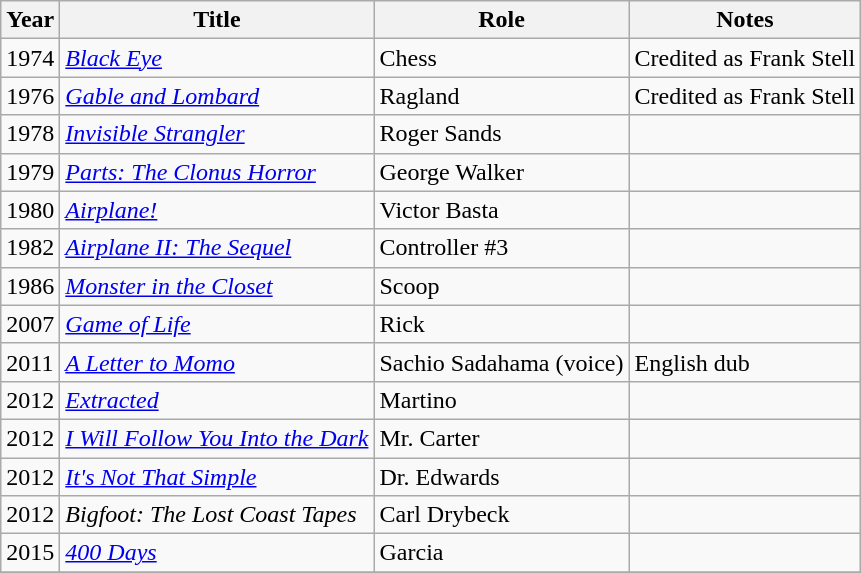<table class="wikitable sortable">
<tr>
<th>Year</th>
<th>Title</th>
<th>Role</th>
<th class="unsortable">Notes</th>
</tr>
<tr>
<td>1974</td>
<td><em><a href='#'>Black Eye</a></em></td>
<td>Chess</td>
<td>Credited as Frank Stell</td>
</tr>
<tr>
<td>1976</td>
<td><em><a href='#'>Gable and Lombard</a></em></td>
<td>Ragland</td>
<td>Credited as Frank Stell</td>
</tr>
<tr>
<td>1978</td>
<td><em><a href='#'>Invisible Strangler</a></em></td>
<td>Roger Sands</td>
<td></td>
</tr>
<tr>
<td>1979</td>
<td><em><a href='#'>Parts: The Clonus Horror</a></em></td>
<td>George Walker</td>
<td></td>
</tr>
<tr>
<td>1980</td>
<td><em><a href='#'>Airplane!</a></em></td>
<td>Victor Basta</td>
<td></td>
</tr>
<tr>
<td>1982</td>
<td><em><a href='#'>Airplane II: The Sequel</a></em></td>
<td>Controller #3</td>
<td></td>
</tr>
<tr>
<td>1986</td>
<td><em><a href='#'>Monster in the Closet</a></em></td>
<td>Scoop</td>
<td></td>
</tr>
<tr>
<td>2007</td>
<td><em><a href='#'>Game of Life</a></em></td>
<td>Rick</td>
<td></td>
</tr>
<tr>
<td>2011</td>
<td><em><a href='#'>A Letter to Momo</a></em></td>
<td>Sachio Sadahama (voice)</td>
<td>English dub</td>
</tr>
<tr>
<td>2012</td>
<td><em><a href='#'>Extracted</a></em></td>
<td>Martino</td>
<td></td>
</tr>
<tr>
<td>2012</td>
<td><em><a href='#'>I Will Follow You Into the Dark</a></em></td>
<td>Mr. Carter</td>
<td></td>
</tr>
<tr>
<td>2012</td>
<td><em><a href='#'>It's Not That Simple</a></em></td>
<td>Dr. Edwards</td>
<td></td>
</tr>
<tr>
<td>2012</td>
<td><em>Bigfoot: The Lost Coast Tapes</em></td>
<td>Carl Drybeck</td>
<td></td>
</tr>
<tr>
<td>2015</td>
<td><em><a href='#'>400 Days</a></em></td>
<td>Garcia</td>
<td></td>
</tr>
<tr>
</tr>
</table>
